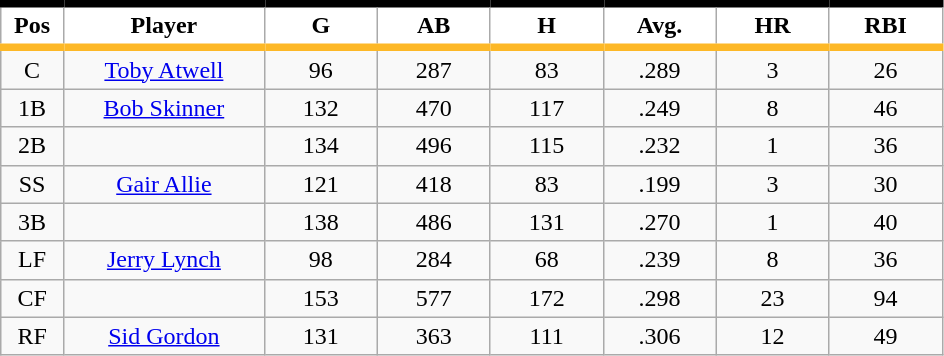<table class="wikitable sortable">
<tr>
<th style="background:#FFFFFF; border-top:#000000 5px solid; border-bottom:#FDB827 5px solid;" width="5%">Pos</th>
<th style="background:#FFFFFF; border-top:#000000 5px solid; border-bottom:#FDB827 5px solid;" width="16%">Player</th>
<th style="background:#FFFFFF; border-top:#000000 5px solid; border-bottom:#FDB827 5px solid;" width="9%">G</th>
<th style="background:#FFFFFF; border-top:#000000 5px solid; border-bottom:#FDB827 5px solid;" width="9%">AB</th>
<th style="background:#FFFFFF; border-top:#000000 5px solid; border-bottom:#FDB827 5px solid;" width="9%">H</th>
<th style="background:#FFFFFF; border-top:#000000 5px solid; border-bottom:#FDB827 5px solid;" width="9%">Avg.</th>
<th style="background:#FFFFFF; border-top:#000000 5px solid; border-bottom:#FDB827 5px solid;" width="9%">HR</th>
<th style="background:#FFFFFF; border-top:#000000 5px solid; border-bottom:#FDB827 5px solid;" width="9%">RBI</th>
</tr>
<tr align="center">
<td>C</td>
<td><a href='#'>Toby Atwell</a></td>
<td>96</td>
<td>287</td>
<td>83</td>
<td>.289</td>
<td>3</td>
<td>26</td>
</tr>
<tr align=center>
<td>1B</td>
<td><a href='#'>Bob Skinner</a></td>
<td>132</td>
<td>470</td>
<td>117</td>
<td>.249</td>
<td>8</td>
<td>46</td>
</tr>
<tr align=center>
<td>2B</td>
<td></td>
<td>134</td>
<td>496</td>
<td>115</td>
<td>.232</td>
<td>1</td>
<td>36</td>
</tr>
<tr align="center">
<td>SS</td>
<td><a href='#'>Gair Allie</a></td>
<td>121</td>
<td>418</td>
<td>83</td>
<td>.199</td>
<td>3</td>
<td>30</td>
</tr>
<tr align=center>
<td>3B</td>
<td></td>
<td>138</td>
<td>486</td>
<td>131</td>
<td>.270</td>
<td>1</td>
<td>40</td>
</tr>
<tr align="center">
<td>LF</td>
<td><a href='#'>Jerry Lynch</a></td>
<td>98</td>
<td>284</td>
<td>68</td>
<td>.239</td>
<td>8</td>
<td>36</td>
</tr>
<tr align=center>
<td>CF</td>
<td></td>
<td>153</td>
<td>577</td>
<td>172</td>
<td>.298</td>
<td>23</td>
<td>94</td>
</tr>
<tr align="center">
<td>RF</td>
<td><a href='#'>Sid Gordon</a></td>
<td>131</td>
<td>363</td>
<td>111</td>
<td>.306</td>
<td>12</td>
<td>49</td>
</tr>
</table>
